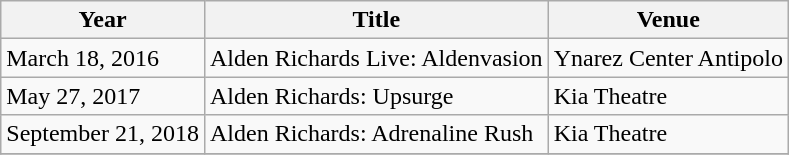<table class="wikitable sortable">
<tr style="text-align:center;">
<th>Year</th>
<th>Title</th>
<th>Venue</th>
</tr>
<tr>
<td>March 18, 2016</td>
<td>Alden Richards Live: Aldenvasion</td>
<td>Ynarez Center Antipolo</td>
</tr>
<tr>
<td>May 27, 2017</td>
<td>Alden Richards: Upsurge</td>
<td>Kia Theatre</td>
</tr>
<tr>
<td>September 21, 2018</td>
<td>Alden Richards: Adrenaline Rush</td>
<td>Kia Theatre</td>
</tr>
<tr>
</tr>
</table>
